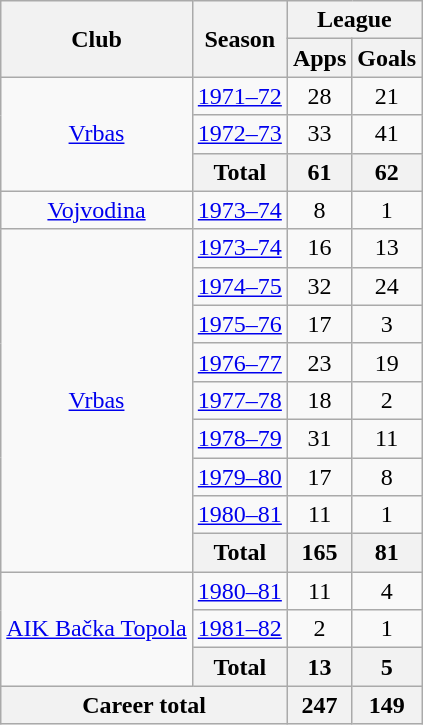<table class="wikitable" style="text-align:center">
<tr>
<th rowspan="2">Club</th>
<th rowspan="2">Season</th>
<th colspan="2">League</th>
</tr>
<tr>
<th>Apps</th>
<th>Goals</th>
</tr>
<tr>
<td rowspan="3"><a href='#'>Vrbas</a></td>
<td><a href='#'>1971–72</a></td>
<td>28</td>
<td>21</td>
</tr>
<tr>
<td><a href='#'>1972–73</a></td>
<td>33</td>
<td>41</td>
</tr>
<tr>
<th>Total</th>
<th>61</th>
<th>62</th>
</tr>
<tr>
<td><a href='#'>Vojvodina</a></td>
<td><a href='#'>1973–74</a></td>
<td>8</td>
<td>1</td>
</tr>
<tr>
<td rowspan="9"><a href='#'>Vrbas</a></td>
<td><a href='#'>1973–74</a></td>
<td>16</td>
<td>13</td>
</tr>
<tr>
<td><a href='#'>1974–75</a></td>
<td>32</td>
<td>24</td>
</tr>
<tr>
<td><a href='#'>1975–76</a></td>
<td>17</td>
<td>3</td>
</tr>
<tr>
<td><a href='#'>1976–77</a></td>
<td>23</td>
<td>19</td>
</tr>
<tr>
<td><a href='#'>1977–78</a></td>
<td>18</td>
<td>2</td>
</tr>
<tr>
<td><a href='#'>1978–79</a></td>
<td>31</td>
<td>11</td>
</tr>
<tr>
<td><a href='#'>1979–80</a></td>
<td>17</td>
<td>8</td>
</tr>
<tr>
<td><a href='#'>1980–81</a></td>
<td>11</td>
<td>1</td>
</tr>
<tr>
<th>Total</th>
<th>165</th>
<th>81</th>
</tr>
<tr>
<td rowspan="3"><a href='#'>AIK Bačka Topola</a></td>
<td><a href='#'>1980–81</a></td>
<td>11</td>
<td>4</td>
</tr>
<tr>
<td><a href='#'>1981–82</a></td>
<td>2</td>
<td>1</td>
</tr>
<tr>
<th>Total</th>
<th>13</th>
<th>5</th>
</tr>
<tr>
<th colspan="2">Career total</th>
<th>247</th>
<th>149</th>
</tr>
</table>
